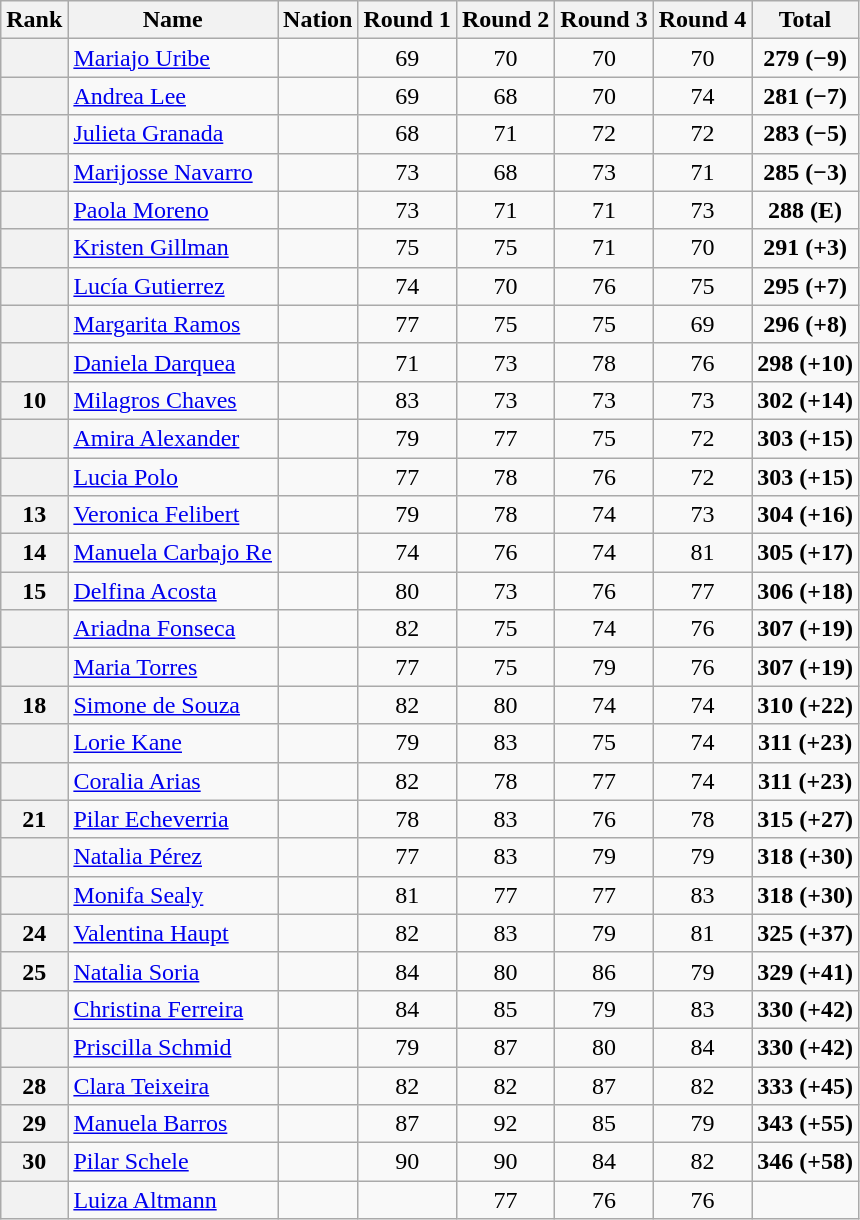<table class="wikitable sortable" style="text-align:center">
<tr>
<th>Rank</th>
<th>Name</th>
<th>Nation</th>
<th>Round 1</th>
<th>Round 2</th>
<th>Round 3</th>
<th>Round 4</th>
<th>Total</th>
</tr>
<tr>
<th></th>
<td align=left><a href='#'>Mariajo Uribe</a></td>
<td align=left></td>
<td>69</td>
<td>70</td>
<td>70</td>
<td>70</td>
<td><strong>279 (−9)</strong></td>
</tr>
<tr>
<th></th>
<td align=left><a href='#'>Andrea Lee</a></td>
<td align=left></td>
<td>69</td>
<td>68</td>
<td>70</td>
<td>74</td>
<td><strong>281 (−7)</strong></td>
</tr>
<tr>
<th></th>
<td align=left><a href='#'>Julieta Granada</a></td>
<td align=left></td>
<td>68</td>
<td>71</td>
<td>72</td>
<td>72</td>
<td><strong>283 (−5)</strong></td>
</tr>
<tr>
<th></th>
<td align=left><a href='#'>Marijosse Navarro</a></td>
<td align=left></td>
<td>73</td>
<td>68</td>
<td>73</td>
<td>71</td>
<td><strong>285 (−3)</strong></td>
</tr>
<tr>
<th></th>
<td align=left><a href='#'>Paola Moreno</a></td>
<td align=left></td>
<td>73</td>
<td>71</td>
<td>71</td>
<td>73</td>
<td><strong>288 (E)</strong></td>
</tr>
<tr>
<th></th>
<td align=left><a href='#'>Kristen Gillman</a></td>
<td align=left></td>
<td>75</td>
<td>75</td>
<td>71</td>
<td>70</td>
<td><strong>291 (+3)</strong></td>
</tr>
<tr>
<th></th>
<td align=left><a href='#'>Lucía Gutierrez</a></td>
<td align=left></td>
<td>74</td>
<td>70</td>
<td>76</td>
<td>75</td>
<td><strong>295 (+7)</strong></td>
</tr>
<tr>
<th></th>
<td align=left><a href='#'>Margarita Ramos</a></td>
<td align=left></td>
<td>77</td>
<td>75</td>
<td>75</td>
<td>69</td>
<td><strong>296 (+8)</strong></td>
</tr>
<tr>
<th></th>
<td align=left><a href='#'>Daniela Darquea</a></td>
<td align=left></td>
<td>71</td>
<td>73</td>
<td>78</td>
<td>76</td>
<td><strong>298 (+10)</strong></td>
</tr>
<tr>
<th>10</th>
<td align=left><a href='#'>Milagros Chaves</a></td>
<td align=left></td>
<td>83</td>
<td>73</td>
<td>73</td>
<td>73</td>
<td><strong>302 (+14)</strong></td>
</tr>
<tr>
<th></th>
<td align=left><a href='#'>Amira Alexander</a></td>
<td align=left></td>
<td>79</td>
<td>77</td>
<td>75</td>
<td>72</td>
<td><strong>303 (+15)</strong></td>
</tr>
<tr>
<th></th>
<td align=left><a href='#'>Lucia Polo</a></td>
<td align=left></td>
<td>77</td>
<td>78</td>
<td>76</td>
<td>72</td>
<td><strong>303 (+15)</strong></td>
</tr>
<tr>
<th>13</th>
<td align=left><a href='#'>Veronica Felibert</a></td>
<td align=left></td>
<td>79</td>
<td>78</td>
<td>74</td>
<td>73</td>
<td><strong>304 (+16)</strong></td>
</tr>
<tr>
<th>14</th>
<td align=left><a href='#'>Manuela Carbajo Re</a></td>
<td align=left></td>
<td>74</td>
<td>76</td>
<td>74</td>
<td>81</td>
<td><strong>305 (+17)</strong></td>
</tr>
<tr>
<th>15</th>
<td align=left><a href='#'>Delfina Acosta</a></td>
<td align=left></td>
<td>80</td>
<td>73</td>
<td>76</td>
<td>77</td>
<td><strong>306 (+18)</strong></td>
</tr>
<tr>
<th></th>
<td align=left><a href='#'>Ariadna Fonseca</a></td>
<td align=left></td>
<td>82</td>
<td>75</td>
<td>74</td>
<td>76</td>
<td><strong>307 (+19)</strong></td>
</tr>
<tr>
<th></th>
<td align=left><a href='#'>Maria Torres</a></td>
<td align=left></td>
<td>77</td>
<td>75</td>
<td>79</td>
<td>76</td>
<td><strong>307 (+19)</strong></td>
</tr>
<tr>
<th>18</th>
<td align=left><a href='#'>Simone de Souza</a></td>
<td align=left></td>
<td>82</td>
<td>80</td>
<td>74</td>
<td>74</td>
<td><strong>310 (+22)</strong></td>
</tr>
<tr>
<th></th>
<td align=left><a href='#'>Lorie Kane</a></td>
<td align=left></td>
<td>79</td>
<td>83</td>
<td>75</td>
<td>74</td>
<td><strong>311 (+23)</strong></td>
</tr>
<tr>
<th></th>
<td align=left><a href='#'>Coralia Arias</a></td>
<td align=left></td>
<td>82</td>
<td>78</td>
<td>77</td>
<td>74</td>
<td><strong>311 (+23)</strong></td>
</tr>
<tr>
<th>21</th>
<td align=left><a href='#'>Pilar Echeverria</a></td>
<td align=left></td>
<td>78</td>
<td>83</td>
<td>76</td>
<td>78</td>
<td><strong>315 (+27)</strong></td>
</tr>
<tr>
<th></th>
<td align=left><a href='#'>Natalia Pérez</a></td>
<td align=left></td>
<td>77</td>
<td>83</td>
<td>79</td>
<td>79</td>
<td><strong>318 (+30)</strong></td>
</tr>
<tr>
<th></th>
<td align=left><a href='#'>Monifa Sealy</a></td>
<td align=left></td>
<td>81</td>
<td>77</td>
<td>77</td>
<td>83</td>
<td><strong>318 (+30)</strong></td>
</tr>
<tr>
<th>24</th>
<td align=left><a href='#'>Valentina Haupt</a></td>
<td align=left></td>
<td>82</td>
<td>83</td>
<td>79</td>
<td>81</td>
<td><strong>325 (+37)</strong></td>
</tr>
<tr>
<th>25</th>
<td align=left><a href='#'>Natalia Soria</a></td>
<td align=left></td>
<td>84</td>
<td>80</td>
<td>86</td>
<td>79</td>
<td><strong>329 (+41)</strong></td>
</tr>
<tr>
<th></th>
<td align=left><a href='#'>Christina Ferreira</a></td>
<td align=left></td>
<td>84</td>
<td>85</td>
<td>79</td>
<td>83</td>
<td><strong>330 (+42)</strong></td>
</tr>
<tr>
<th></th>
<td align=left><a href='#'>Priscilla Schmid</a></td>
<td align=left></td>
<td>79</td>
<td>87</td>
<td>80</td>
<td>84</td>
<td><strong>330 (+42)</strong></td>
</tr>
<tr>
<th>28</th>
<td align=left><a href='#'>Clara Teixeira</a></td>
<td align=left></td>
<td>82</td>
<td>82</td>
<td>87</td>
<td>82</td>
<td><strong>333 (+45)</strong></td>
</tr>
<tr>
<th>29</th>
<td align=left><a href='#'>Manuela Barros</a></td>
<td align=left></td>
<td>87</td>
<td>92</td>
<td>85</td>
<td>79</td>
<td><strong>343 (+55)</strong></td>
</tr>
<tr>
<th>30</th>
<td align=left><a href='#'>Pilar Schele</a></td>
<td align=left></td>
<td>90</td>
<td>90</td>
<td>84</td>
<td>82</td>
<td><strong>346 (+58)</strong></td>
</tr>
<tr>
<th></th>
<td align=left><a href='#'>Luiza Altmann</a></td>
<td align=left></td>
<td></td>
<td>77</td>
<td>76</td>
<td>76</td>
<td><strong></strong></td>
</tr>
</table>
